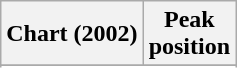<table class="wikitable">
<tr>
<th>Chart (2002)</th>
<th>Peak <br>position</th>
</tr>
<tr>
</tr>
<tr>
</tr>
<tr>
</tr>
<tr>
</tr>
</table>
